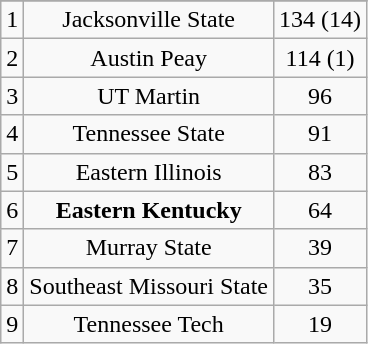<table class="wikitable" style="display: inline-table;">
<tr align="center">
</tr>
<tr align="center">
<td>1</td>
<td>Jacksonville State</td>
<td>134 (14)</td>
</tr>
<tr align="center">
<td>2</td>
<td>Austin Peay</td>
<td>114 (1)</td>
</tr>
<tr align="center">
<td>3</td>
<td>UT Martin</td>
<td>96</td>
</tr>
<tr align="center">
<td>4</td>
<td>Tennessee State</td>
<td>91</td>
</tr>
<tr align="center">
<td>5</td>
<td>Eastern Illinois</td>
<td>83</td>
</tr>
<tr align="center">
<td>6</td>
<td><strong>Eastern Kentucky</strong></td>
<td>64</td>
</tr>
<tr align="center">
<td>7</td>
<td>Murray State</td>
<td>39</td>
</tr>
<tr align="center">
<td>8</td>
<td>Southeast Missouri State</td>
<td>35</td>
</tr>
<tr align="center">
<td>9</td>
<td>Tennessee Tech</td>
<td>19</td>
</tr>
</table>
